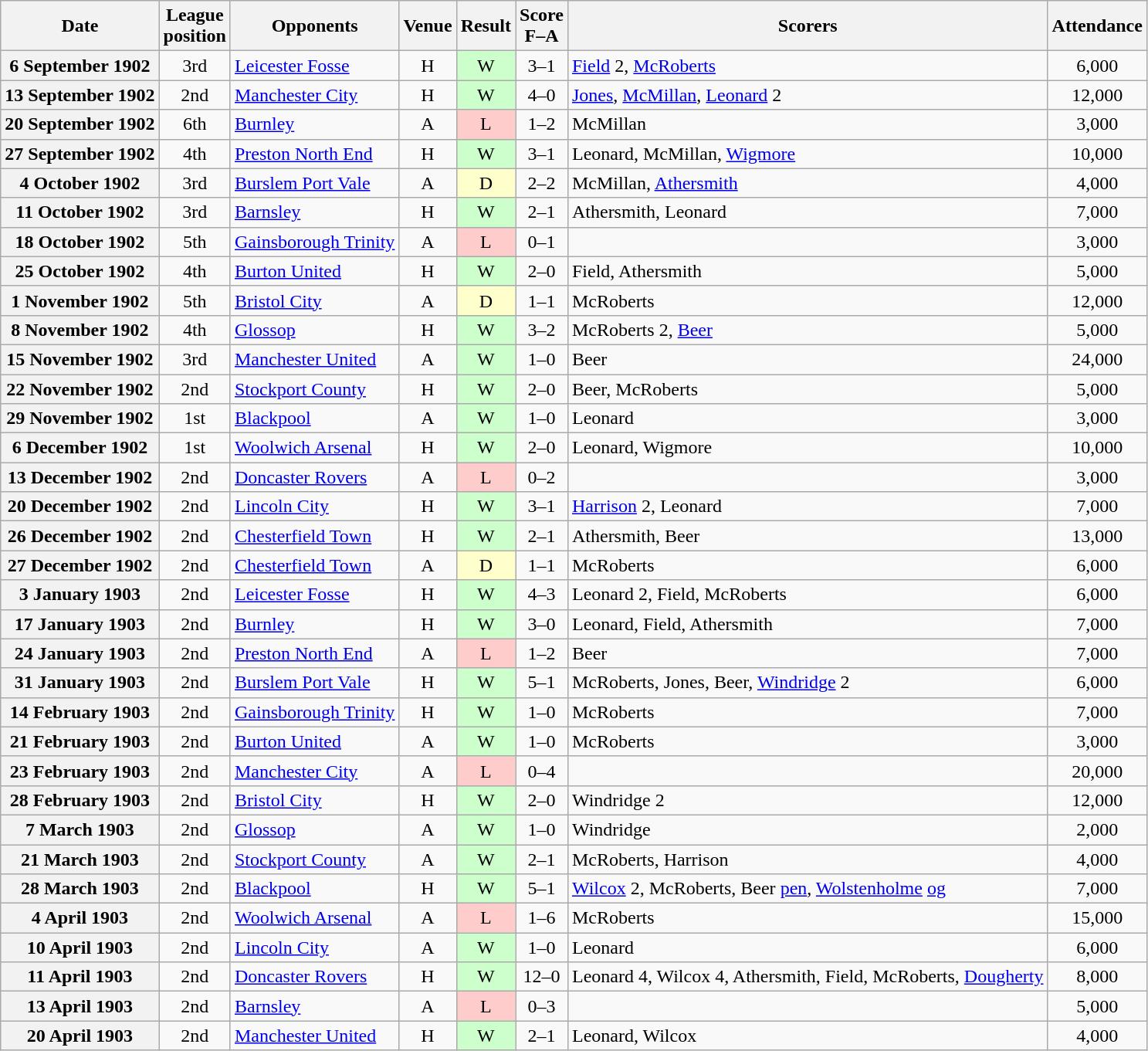<table class="wikitable plainrowheaders" style="text-align:center">
<tr>
<th scope="col">Date</th>
<th scope="col">League<br>position</th>
<th scope="col">Opponents</th>
<th scope="col">Venue</th>
<th scope="col">Result</th>
<th scope="col">Score<br>F–A</th>
<th scope="col">Scorers</th>
<th scope="col">Attendance</th>
</tr>
<tr>
<th scope="row">6 September 1902</th>
<td>3rd</td>
<td align="left"><a href='#'>Leicester Fosse</a></td>
<td>H</td>
<td style=background:#cfc>W</td>
<td>3–1</td>
<td align="left"><a href='#'>Field</a> 2, <a href='#'>McRoberts</a></td>
<td>6,000</td>
</tr>
<tr>
<th scope="row">13 September 1902</th>
<td>2nd</td>
<td align="left"><a href='#'>Manchester City</a></td>
<td>H</td>
<td style=background:#cfc>W</td>
<td>4–0</td>
<td align="left"><a href='#'>Jones</a>, <a href='#'>McMillan</a>, <a href='#'>Leonard</a> 2</td>
<td>12,000</td>
</tr>
<tr>
<th scope="row">20 September 1902</th>
<td>6th</td>
<td align="left"><a href='#'>Burnley</a></td>
<td>A</td>
<td style=background:#fcc>L</td>
<td>1–2</td>
<td align="left">McMillan</td>
<td>3,000</td>
</tr>
<tr>
<th scope="row">27 September 1902</th>
<td>4th</td>
<td align="left"><a href='#'>Preston North End</a></td>
<td>H</td>
<td style=background:#cfc>W</td>
<td>3–1</td>
<td align="left">Leonard, McMillan, <a href='#'>Wigmore</a></td>
<td>10,000</td>
</tr>
<tr>
<th scope="row">4 October 1902</th>
<td>3rd</td>
<td align="left"><a href='#'>Burslem Port Vale</a></td>
<td>A</td>
<td style=background:#ffc>D</td>
<td>2–2</td>
<td align="left">McMillan, <a href='#'>Athersmith</a></td>
<td>4,000</td>
</tr>
<tr>
<th scope="row">11 October 1902</th>
<td>3rd</td>
<td align="left"><a href='#'>Barnsley</a></td>
<td>H</td>
<td style=background:#cfc>W</td>
<td>2–1</td>
<td align="left">Athersmith, Leonard</td>
<td>7,000</td>
</tr>
<tr>
<th scope="row">18 October 1902</th>
<td>5th</td>
<td align="left"><a href='#'>Gainsborough Trinity</a></td>
<td>A</td>
<td style=background:#fcc>L</td>
<td>0–1</td>
<td></td>
<td>3,000</td>
</tr>
<tr>
<th scope="row">25 October 1902</th>
<td>4th</td>
<td align="left"><a href='#'>Burton United</a></td>
<td>H</td>
<td style=background:#cfc>W</td>
<td>2–0</td>
<td align="left">Field, Athersmith</td>
<td>5,000</td>
</tr>
<tr>
<th scope="row">1 November 1902</th>
<td>5th</td>
<td align="left"><a href='#'>Bristol City</a></td>
<td>A</td>
<td style=background:#ffc>D</td>
<td>1–1</td>
<td align="left">McRoberts</td>
<td>12,000</td>
</tr>
<tr>
<th scope="row">8 November 1902</th>
<td>4th</td>
<td align="left"><a href='#'>Glossop</a></td>
<td>H</td>
<td style=background:#cfc>W</td>
<td>3–2</td>
<td align="left">McRoberts 2, <a href='#'>Beer</a></td>
<td>5,000</td>
</tr>
<tr>
<th scope="row">15 November 1902</th>
<td>3rd</td>
<td align="left"><a href='#'>Manchester United</a></td>
<td>A</td>
<td style=background:#cfc>W</td>
<td>1–0</td>
<td align="left">Beer</td>
<td>24,000</td>
</tr>
<tr>
<th scope="row">22 November 1902</th>
<td>2nd</td>
<td align="left"><a href='#'>Stockport County</a></td>
<td>H</td>
<td style=background:#cfc>W</td>
<td>2–0</td>
<td align="left">Beer, McRoberts</td>
<td>5,000</td>
</tr>
<tr>
<th scope="row">29 November 1902</th>
<td>1st</td>
<td align="left"><a href='#'>Blackpool</a></td>
<td>A</td>
<td style=background:#cfc>W</td>
<td>1–0</td>
<td align="left">Leonard</td>
<td>3,000</td>
</tr>
<tr>
<th scope="row">6 December 1902</th>
<td>1st</td>
<td align="left"><a href='#'>Woolwich Arsenal</a></td>
<td>H</td>
<td style=background:#cfc>W</td>
<td>2–0</td>
<td align="left">Leonard, Wigmore</td>
<td>10,000</td>
</tr>
<tr>
<th scope="row">13 December 1902</th>
<td>2nd</td>
<td align="left"><a href='#'>Doncaster Rovers</a></td>
<td>A</td>
<td style=background:#fcc>L</td>
<td>0–2</td>
<td></td>
<td>3,000</td>
</tr>
<tr>
<th scope="row">20 December 1902</th>
<td>2nd</td>
<td align="left"><a href='#'>Lincoln City</a></td>
<td>H</td>
<td style=background:#cfc>W</td>
<td>3–1</td>
<td align="left"><a href='#'>Harrison</a> 2, Leonard</td>
<td>7,000</td>
</tr>
<tr>
<th scope="row">26 December 1902</th>
<td>2nd</td>
<td align="left"><a href='#'>Chesterfield Town</a></td>
<td>H</td>
<td style=background:#cfc>W</td>
<td>2–1</td>
<td align="left">Athersmith, Beer</td>
<td>13,000</td>
</tr>
<tr>
<th scope="row">27 December 1902</th>
<td>2nd</td>
<td align="left"><a href='#'>Chesterfield Town</a></td>
<td>A</td>
<td style=background:#ffc>D</td>
<td>1–1</td>
<td align="left">McRoberts</td>
<td>6,000</td>
</tr>
<tr>
<th scope="row">3 January 1903</th>
<td>2nd</td>
<td align="left"><a href='#'>Leicester Fosse</a></td>
<td>H</td>
<td style=background:#cfc>W</td>
<td>4–3</td>
<td align="left">Leonard 2, Field, McRoberts</td>
<td>6,000</td>
</tr>
<tr>
<th scope="row">17 January 1903</th>
<td>2nd</td>
<td align="left"><a href='#'>Burnley</a></td>
<td>H</td>
<td style=background:#cfc>W</td>
<td>3–0</td>
<td align="left">Leonard, Field, Athersmith</td>
<td>7,000</td>
</tr>
<tr>
<th scope="row">24 January 1903</th>
<td>2nd</td>
<td align="left"><a href='#'>Preston North End</a></td>
<td>A</td>
<td style=background:#fcc>L</td>
<td>1–2</td>
<td align="left">Beer</td>
<td>7,000</td>
</tr>
<tr>
<th scope="row">31 January 1903</th>
<td>2nd</td>
<td align="left"><a href='#'>Burslem Port Vale</a></td>
<td>H</td>
<td style=background:#cfc>W</td>
<td>5–1</td>
<td align="left">McRoberts, Jones, Beer, <a href='#'>Windridge</a> 2</td>
<td>6,000</td>
</tr>
<tr>
<th scope="row">14 February 1903</th>
<td>2nd</td>
<td align="left"><a href='#'>Gainsborough Trinity</a></td>
<td>H</td>
<td style=background:#cfc>W</td>
<td>1–0</td>
<td align="left">McRoberts</td>
<td>7,000</td>
</tr>
<tr>
<th scope="row">21 February 1903</th>
<td>2nd</td>
<td align="left"><a href='#'>Burton United</a></td>
<td>A</td>
<td style=background:#cfc>W</td>
<td>1–0</td>
<td align="left">McRoberts</td>
<td>3,000</td>
</tr>
<tr>
<th scope="row">23 February 1903</th>
<td>2nd</td>
<td align="left"><a href='#'>Manchester City</a></td>
<td>A</td>
<td style=background:#fcc>L</td>
<td>0–4</td>
<td></td>
<td>20,000</td>
</tr>
<tr>
<th scope="row">28 February 1903</th>
<td>2nd</td>
<td align="left"><a href='#'>Bristol City</a></td>
<td>H</td>
<td style=background:#cfc>W</td>
<td>2–0</td>
<td align="left">Windridge 2</td>
<td>12,000</td>
</tr>
<tr>
<th scope="row">7 March 1903</th>
<td>2nd</td>
<td align="left"><a href='#'>Glossop</a></td>
<td>A</td>
<td style=background:#cfc>W</td>
<td>1–0</td>
<td align="left">Windridge</td>
<td>2,000</td>
</tr>
<tr>
<th scope="row">21 March 1903</th>
<td>2nd</td>
<td align="left"><a href='#'>Stockport County</a></td>
<td>A</td>
<td style=background:#cfc>W</td>
<td>2–1</td>
<td align="left">McRoberts, Harrison</td>
<td>4,000</td>
</tr>
<tr>
<th scope="row">28 March 1903</th>
<td>2nd</td>
<td align="left"><a href='#'>Blackpool</a></td>
<td>H</td>
<td style=background:#cfc>W</td>
<td>5–1</td>
<td align="left"><a href='#'>Wilcox</a> 2, McRoberts, Beer <a href='#'>pen</a>, <a href='#'>Wolstenholme</a> <a href='#'>og</a></td>
<td>7,000</td>
</tr>
<tr>
<th scope="row">4 April 1903</th>
<td>2nd</td>
<td align="left"><a href='#'>Woolwich Arsenal</a></td>
<td>A</td>
<td style=background:#fcc>L</td>
<td>1–6</td>
<td align="left">McRoberts</td>
<td>15,000</td>
</tr>
<tr>
<th scope="row">10 April 1903</th>
<td>2nd</td>
<td align="left"><a href='#'>Lincoln City</a></td>
<td>A</td>
<td style=background:#cfc>W</td>
<td>1–0</td>
<td align="left">Leonard</td>
<td>6,000</td>
</tr>
<tr>
<th scope="row">11 April 1903</th>
<td>2nd</td>
<td align="left"><a href='#'>Doncaster Rovers</a></td>
<td>H</td>
<td style=background:#cfc>W</td>
<td>12–0</td>
<td align="left">Leonard 4, Wilcox 4, Athersmith, Field, McRoberts, <a href='#'>Dougherty</a></td>
<td>8,000</td>
</tr>
<tr>
<th scope="row">13 April 1903</th>
<td>2nd</td>
<td align="left"><a href='#'>Barnsley</a></td>
<td>A</td>
<td style=background:#fcc>L</td>
<td>0–3</td>
<td></td>
<td>5,000</td>
</tr>
<tr>
<th scope="row">20 April 1903</th>
<td>2nd</td>
<td align="left"><a href='#'>Manchester United</a></td>
<td>H</td>
<td style=background:#cfc>W</td>
<td>2–1</td>
<td align="left">Leonard, Wilcox</td>
<td>4,000</td>
</tr>
</table>
